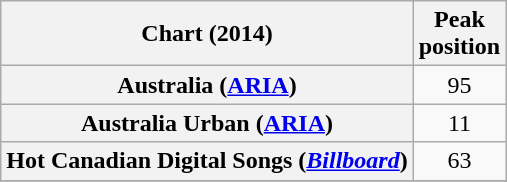<table class="wikitable sortable plainrowheaders">
<tr>
<th>Chart (2014)</th>
<th>Peak<br>position</th>
</tr>
<tr>
<th scope="row">Australia (<a href='#'>ARIA</a>)</th>
<td style="text-align:center;">95</td>
</tr>
<tr>
<th scope="row">Australia Urban (<a href='#'>ARIA</a>)</th>
<td style="text-align:center;">11</td>
</tr>
<tr>
<th scope="row">Hot Canadian Digital Songs (<em><a href='#'>Billboard</a></em>)</th>
<td style="text-align:center;">63</td>
</tr>
<tr>
</tr>
<tr>
</tr>
</table>
